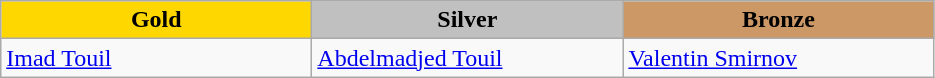<table class="wikitable" style="text-align:left">
<tr align="center">
<td width=200 bgcolor=gold><strong>Gold</strong></td>
<td width=200 bgcolor=silver><strong>Silver</strong></td>
<td width=200 bgcolor=CC9966><strong>Bronze</strong></td>
</tr>
<tr>
<td><a href='#'>Imad Touil</a><br><em></em></td>
<td><a href='#'>Abdelmadjed Touil</a><br><em></em></td>
<td><a href='#'>Valentin Smirnov</a><br><em></em></td>
</tr>
</table>
